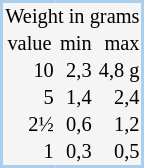<table Align=right style="text-align:right; border: 2px #abcdef solid; border-collapse: collapse; font-size: 85%; background: #f5f5f5;">
<tr>
<td colspan= 3>Weight in grams</td>
</tr>
<tr>
<td style="text-align:center;">value</td>
<td>min</td>
<td>max</td>
</tr>
<tr>
<td>10</td>
<td>2,3</td>
<td>4,8 g</td>
</tr>
<tr>
<td>5</td>
<td>1,4</td>
<td>2,4</td>
</tr>
<tr>
<td>2½</td>
<td>0,6</td>
<td>1,2</td>
</tr>
<tr>
<td>1</td>
<td>0,3</td>
<td>0,5</td>
</tr>
</table>
